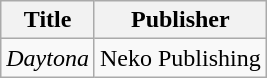<table class="wikitable">
<tr>
<th>Title</th>
<th>Publisher</th>
</tr>
<tr>
<td><em>Daytona</em></td>
<td>Neko Publishing</td>
</tr>
</table>
